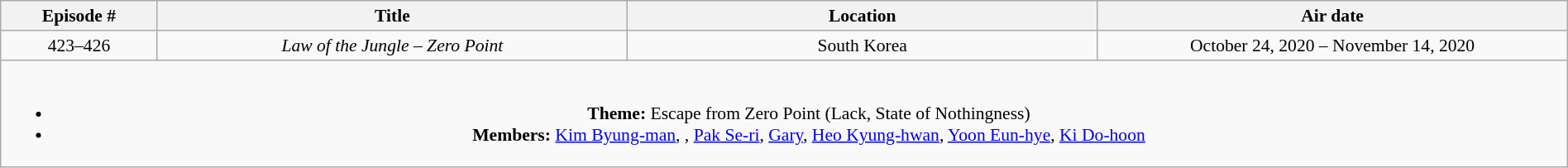<table class="wikitable" style="text-align:center; font-size:90%; width:100%;">
<tr>
<th width="10%">Episode #</th>
<th width="30%">Title</th>
<th width="30%">Location</th>
<th width="30%">Air date</th>
</tr>
<tr>
<td>423–426</td>
<td><em>Law of the Jungle – Zero Point</em></td>
<td>South Korea</td>
<td>October 24, 2020 – November 14, 2020</td>
</tr>
<tr>
<td colspan="4"><br><ul><li><strong>Theme:</strong> Escape from Zero Point (Lack, State of Nothingness)</li><li><strong>Members:</strong> <a href='#'>Kim Byung-man</a>, , <a href='#'>Pak Se-ri</a>, <a href='#'>Gary</a>, <a href='#'>Heo Kyung-hwan</a>, <a href='#'>Yoon Eun-hye</a>, <a href='#'>Ki Do-hoon</a></li></ul></td>
</tr>
</table>
